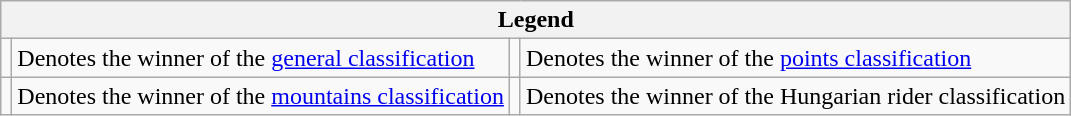<table class="wikitable">
<tr>
<th colspan="4">Legend</th>
</tr>
<tr>
<td></td>
<td>Denotes the winner of the <a href='#'>general classification</a></td>
<td></td>
<td>Denotes the winner of the <a href='#'>points classification</a></td>
</tr>
<tr>
<td></td>
<td>Denotes the winner of the <a href='#'>mountains classification</a></td>
<td></td>
<td>Denotes the winner of the Hungarian rider classification</td>
</tr>
</table>
